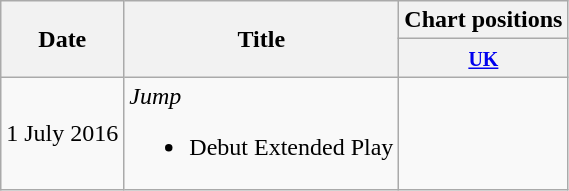<table class="wikitable">
<tr>
<th style="text-align:center;" rowspan="2">Date</th>
<th style="text-align:center;" rowspan="2">Title</th>
<th style="text-align:center;" colspan="2">Chart positions</th>
</tr>
<tr>
<th style="text-align:center;" rowspan=1"><small><a href='#'>UK</a></small></th>
</tr>
<tr>
<td>1 July 2016</td>
<td><em>Jump</em><br><ul><li>Debut Extended Play</li></ul></td>
<td></td>
</tr>
</table>
